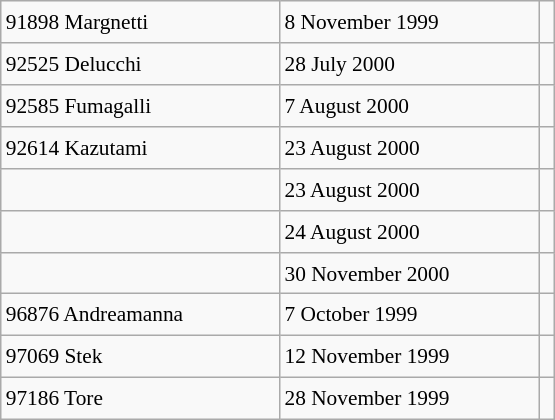<table class="wikitable" style="font-size: 89%; float: left; width: 26em; margin-right: 1em; height: 280px">
<tr>
<td>91898 Margnetti</td>
<td>8 November 1999</td>
<td></td>
</tr>
<tr>
<td>92525 Delucchi</td>
<td>28 July 2000</td>
<td></td>
</tr>
<tr>
<td>92585 Fumagalli</td>
<td>7 August 2000</td>
<td></td>
</tr>
<tr>
<td>92614 Kazutami</td>
<td>23 August 2000</td>
<td></td>
</tr>
<tr>
<td></td>
<td>23 August 2000</td>
<td></td>
</tr>
<tr>
<td></td>
<td>24 August 2000</td>
<td></td>
</tr>
<tr>
<td></td>
<td>30 November 2000</td>
<td></td>
</tr>
<tr>
<td>96876 Andreamanna</td>
<td>7 October 1999</td>
<td></td>
</tr>
<tr>
<td>97069 Stek</td>
<td>12 November 1999</td>
<td></td>
</tr>
<tr>
<td>97186 Tore</td>
<td>28 November 1999</td>
<td></td>
</tr>
</table>
